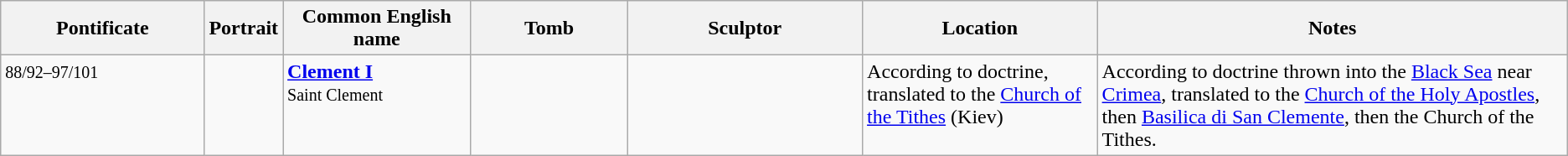<table class=wikitable>
<tr>
<th width="13%">Pontificate</th>
<th width="5%">Portrait</th>
<th width="12%">Common English name</th>
<th width="10%">Tomb</th>
<th width="15%">Sculptor</th>
<th width="15%">Location</th>
<th width="30%">Notes</th>
</tr>
<tr valign="top">
<td><small> 88/92–97/101</small></td>
<td></td>
<td><strong><a href='#'>Clement I</a></strong><br><small>Saint Clement </small></td>
<td></td>
<td></td>
<td>According to doctrine, translated to the <a href='#'>Church of the Tithes</a> (Kiev)</td>
<td>According to doctrine thrown into the <a href='#'>Black Sea</a> near <a href='#'>Crimea</a>, translated to the <a href='#'>Church of the Holy Apostles</a>, then <a href='#'>Basilica di San Clemente</a>, then the Church of the Tithes.</td>
</tr>
</table>
